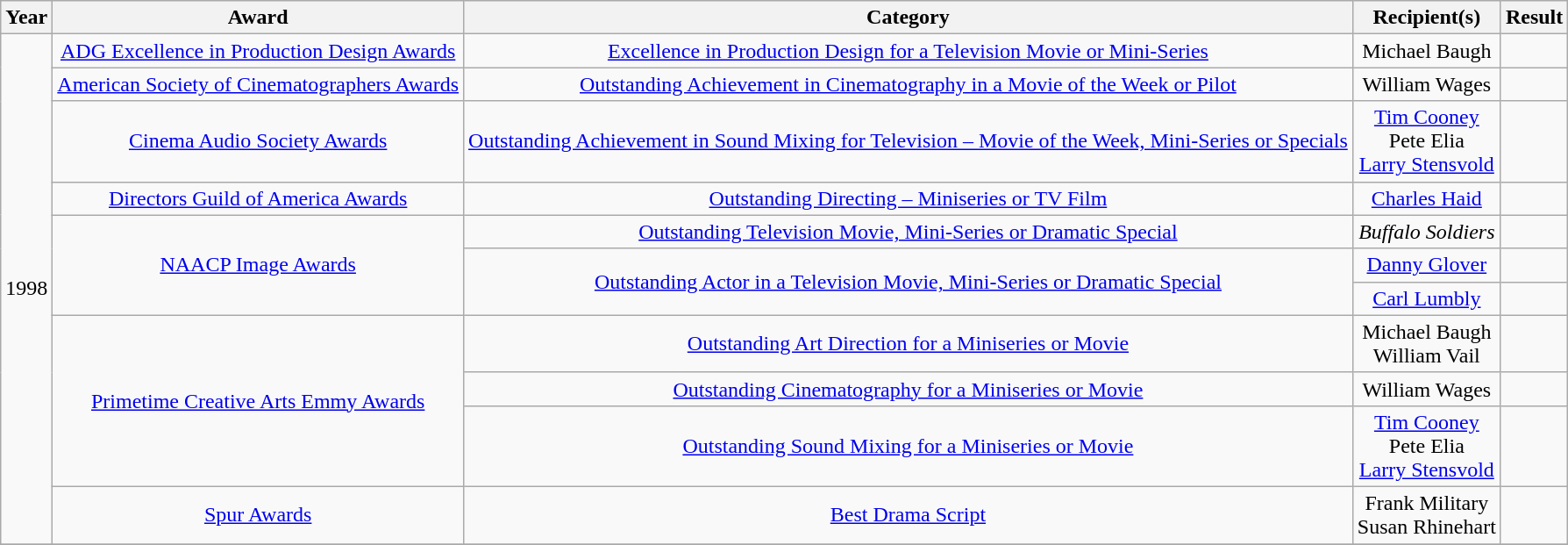<table class="wikitable sortable plainrowheaders" style="text-align:center;">
<tr>
<th>Year</th>
<th>Award</th>
<th>Category</th>
<th>Recipient(s)</th>
<th>Result</th>
</tr>
<tr>
<td rowspan="11">1998</td>
<td><a href='#'>ADG Excellence in Production Design Awards</a></td>
<td><a href='#'>Excellence in Production Design for a Television Movie or Mini-Series</a></td>
<td>Michael Baugh</td>
<td></td>
</tr>
<tr>
<td><a href='#'>American Society of Cinematographers Awards</a></td>
<td><a href='#'>Outstanding Achievement in Cinematography in a Movie of the Week or Pilot</a></td>
<td>William Wages</td>
<td></td>
</tr>
<tr>
<td><a href='#'>Cinema Audio Society Awards</a></td>
<td><a href='#'>Outstanding Achievement in Sound Mixing for Television – Movie of the Week, Mini-Series or Specials</a></td>
<td><a href='#'>Tim Cooney</a><br>Pete Elia<br><a href='#'>Larry Stensvold</a></td>
<td></td>
</tr>
<tr>
<td><a href='#'>Directors Guild of America Awards</a></td>
<td><a href='#'>Outstanding Directing – Miniseries or TV Film</a></td>
<td><a href='#'>Charles Haid</a></td>
<td></td>
</tr>
<tr>
<td rowspan="3"><a href='#'>NAACP Image Awards</a></td>
<td><a href='#'>Outstanding Television Movie, Mini-Series or Dramatic Special</a></td>
<td><em>Buffalo Soldiers</em></td>
<td></td>
</tr>
<tr>
<td rowspan="2"><a href='#'>Outstanding Actor in a Television Movie, Mini-Series or Dramatic Special</a></td>
<td><a href='#'>Danny Glover</a></td>
<td></td>
</tr>
<tr>
<td><a href='#'>Carl Lumbly</a></td>
<td></td>
</tr>
<tr>
<td rowspan="3"><a href='#'>Primetime Creative Arts Emmy Awards</a></td>
<td><a href='#'>Outstanding Art Direction for a Miniseries or Movie</a></td>
<td>Michael Baugh<br>William Vail</td>
<td></td>
</tr>
<tr>
<td><a href='#'>Outstanding Cinematography for a Miniseries or Movie</a></td>
<td>William Wages</td>
<td></td>
</tr>
<tr>
<td><a href='#'>Outstanding Sound Mixing for a Miniseries or Movie</a></td>
<td><a href='#'>Tim Cooney</a><br>Pete Elia<br><a href='#'>Larry Stensvold</a></td>
<td></td>
</tr>
<tr>
<td><a href='#'>Spur Awards</a></td>
<td><a href='#'>Best Drama Script</a></td>
<td>Frank Military<br>Susan Rhinehart</td>
<td></td>
</tr>
<tr>
</tr>
</table>
